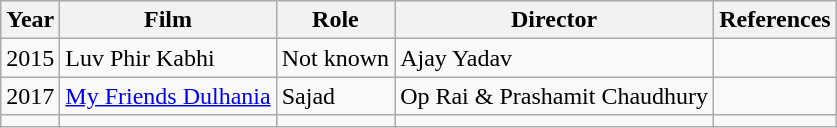<table class="wikitable">
<tr>
<th>Year</th>
<th>Film</th>
<th>Role</th>
<th>Director</th>
<th>References</th>
</tr>
<tr>
<td>2015</td>
<td>Luv Phir Kabhi</td>
<td>Not known</td>
<td>Ajay Yadav</td>
<td></td>
</tr>
<tr>
<td>2017</td>
<td><a href='#'>My Friends Dulhania</a></td>
<td>Sajad</td>
<td>Op Rai & Prashamit Chaudhury</td>
<td></td>
</tr>
<tr>
<td></td>
<td></td>
<td></td>
<td></td>
<td></td>
</tr>
</table>
